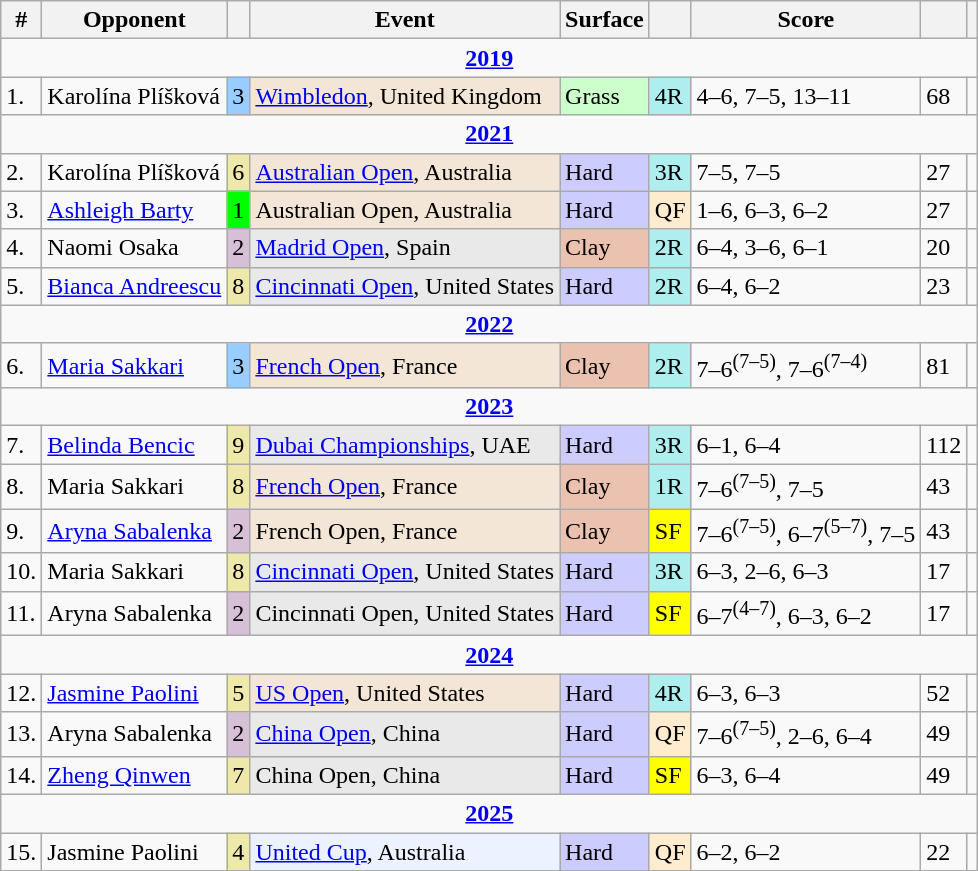<table class="wikitable sortable">
<tr>
<th class=unsortable>#</th>
<th>Opponent</th>
<th></th>
<th>Event</th>
<th>Surface</th>
<th class=unsortable></th>
<th class=unsortable>Score</th>
<th class=unsortable></th>
<th class=unsortable></th>
</tr>
<tr>
<td colspan="9" style="text-align:center"><strong><a href='#'>2019</a></strong></td>
</tr>
<tr>
<td>1.</td>
<td> Karolína Plíšková</td>
<td bgcolor=99ccff>3</td>
<td bgcolor=f3e6d7><a href='#'>Wimbledon</a>, United Kingdom</td>
<td bgcolor=ccffcc>Grass</td>
<td bgcolor=afeeee>4R</td>
<td>4–6, 7–5, 13–11</td>
<td>68</td>
<td></td>
</tr>
<tr>
<td colspan="9" style="text-align:center"><strong><a href='#'>2021</a></strong></td>
</tr>
<tr>
<td>2.</td>
<td> Karolína Plíšková</td>
<td bgcolor=eee8aa>6</td>
<td bgcolor=f3e6d7><a href='#'>Australian Open</a>, Australia</td>
<td bgcolor=ccccff>Hard</td>
<td bgcolor=afeeee>3R</td>
<td>7–5, 7–5</td>
<td>27</td>
<td></td>
</tr>
<tr>
<td>3.</td>
<td> <a href='#'>Ashleigh Barty</a></td>
<td bgcolor=lime>1</td>
<td bgcolor=f3e6d7>Australian Open, Australia</td>
<td bgcolor=ccccff>Hard</td>
<td bgcolor=ffebcd>QF</td>
<td>1–6, 6–3, 6–2</td>
<td>27</td>
<td></td>
</tr>
<tr>
<td>4.</td>
<td> Naomi Osaka</td>
<td bgcolor=thistle>2</td>
<td bgcolor=e9e9e9><a href='#'>Madrid Open</a>, Spain</td>
<td bgcolor=ebc2af>Clay</td>
<td bgcolor=afeeee>2R</td>
<td>6–4, 3–6, 6–1</td>
<td>20</td>
<td></td>
</tr>
<tr>
<td>5.</td>
<td> <a href='#'>Bianca Andreescu</a></td>
<td bgcolor=eee8aa>8</td>
<td bgcolor=e9e9e9><a href='#'>Cincinnati Open</a>, United States</td>
<td bgcolor=ccccff>Hard</td>
<td bgcolor=afeeee>2R</td>
<td>6–4, 6–2</td>
<td>23</td>
<td></td>
</tr>
<tr>
<td colspan="9" style="text-align:center"><strong><a href='#'>2022</a></strong></td>
</tr>
<tr>
<td>6.</td>
<td> <a href='#'>Maria Sakkari</a></td>
<td bgcolor=99ccff>3</td>
<td bgcolor=f3e6d7><a href='#'>French Open</a>, France</td>
<td bgcolor=ebc2af>Clay</td>
<td bgcolor=afeeee>2R</td>
<td>7–6<sup>(7–5)</sup>, 7–6<sup>(7–4)</sup></td>
<td>81</td>
<td></td>
</tr>
<tr>
<td colspan="9" style="text-align:center"><strong><a href='#'>2023</a></strong></td>
</tr>
<tr>
<td>7.</td>
<td> <a href='#'>Belinda Bencic</a></td>
<td bgcolor=eee8aa>9</td>
<td bgcolor=e9e9e9><a href='#'>Dubai Championships</a>, UAE</td>
<td bgcolor=ccccff>Hard</td>
<td bgcolor=afeeee>3R</td>
<td>6–1, 6–4</td>
<td>112</td>
<td></td>
</tr>
<tr>
<td>8.</td>
<td> Maria Sakkari</td>
<td bgcolor=eee8aa>8</td>
<td bgcolor=f3e6d7><a href='#'>French Open</a>, France</td>
<td bgcolor=ebc2af>Clay</td>
<td bgcolor=afeeee>1R</td>
<td>7–6<sup>(7–5)</sup>, 7–5</td>
<td>43</td>
<td></td>
</tr>
<tr>
<td>9.</td>
<td> <a href='#'>Aryna Sabalenka</a></td>
<td bgcolor=thistle>2</td>
<td bgcolor=f3e6d7>French Open, France</td>
<td bgcolor=ebc2af>Clay</td>
<td bgcolor=yellow>SF</td>
<td>7–6<sup>(7–5)</sup>, 6–7<sup>(5–7)</sup>, 7–5</td>
<td>43</td>
<td></td>
</tr>
<tr>
<td>10.</td>
<td> Maria Sakkari</td>
<td bgcolor=eee8aa>8</td>
<td bgcolor=e9e9e9><a href='#'>Cincinnati Open</a>, United States</td>
<td bgcolor=#ccf>Hard</td>
<td bgcolor=afeeee>3R</td>
<td>6–3, 2–6, 6–3</td>
<td>17</td>
<td></td>
</tr>
<tr>
<td>11.</td>
<td> Aryna Sabalenka</td>
<td bgcolor=thistle>2</td>
<td bgcolor=e9e9e9>Cincinnati Open, United States</td>
<td bgcolor=#ccf>Hard</td>
<td bgcolor=yellow>SF</td>
<td>6–7<sup>(4–7)</sup>, 6–3, 6–2</td>
<td>17</td>
<td></td>
</tr>
<tr>
<td colspan="9" style="text-align:center"><strong><a href='#'>2024</a></strong></td>
</tr>
<tr>
<td>12.</td>
<td> <a href='#'>Jasmine Paolini</a></td>
<td bgcolor=eee8aa>5</td>
<td bgcolor=f3e6d7><a href='#'>US Open</a>, United States</td>
<td bgcolor=ccccff>Hard</td>
<td bgcolor=afeeee>4R</td>
<td>6–3, 6–3</td>
<td>52</td>
<td></td>
</tr>
<tr>
<td>13.</td>
<td> Aryna Sabalenka</td>
<td bgcolor=thistle>2</td>
<td bgcolor=e9e9e9><a href='#'>China Open</a>, China</td>
<td bgcolor=ccccff>Hard</td>
<td bgcolor=ffebcd>QF</td>
<td>7–6<sup>(7–5)</sup>, 2–6, 6–4</td>
<td>49</td>
<td></td>
</tr>
<tr>
<td>14.</td>
<td> <a href='#'>Zheng Qinwen</a></td>
<td bgcolor=eee8aa>7</td>
<td bgcolor=e9e9e9>China Open, China</td>
<td bgcolor=ccccff>Hard</td>
<td bgcolor=yellow>SF</td>
<td>6–3, 6–4</td>
<td>49</td>
<td></td>
</tr>
<tr>
<td colspan="9" style="text-align:center"><strong><a href='#'>2025</a></strong></td>
</tr>
<tr>
<td>15.</td>
<td> Jasmine Paolini</td>
<td bgcolor=eee8aa>4</td>
<td bgcolor=ecf2ff><a href='#'>United Cup</a>, Australia</td>
<td bgcolor=ccccff>Hard</td>
<td bgcolor=ffebcd>QF</td>
<td>6–2, 6–2</td>
<td>22</td>
<td></td>
</tr>
</table>
